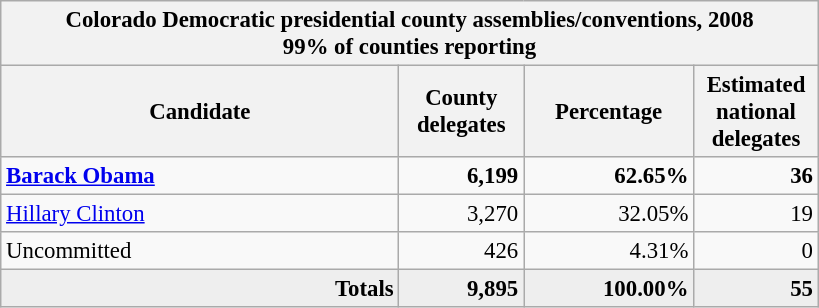<table class="wikitable" style="font-size: 95%; text-align:right;">
<tr>
<th colspan="4">Colorado Democratic presidential county assemblies/conventions, 2008<br>99% of counties reporting</th>
</tr>
<tr>
<th style="width: 17em">Candidate</th>
<th style="width: 5em">County delegates</th>
<th style="width: 7em">Percentage</th>
<th style="width: 5em">Estimated national delegates</th>
</tr>
<tr>
<td align="left"><strong><a href='#'>Barack Obama</a></strong></td>
<td><strong>6,199</strong></td>
<td><strong>62.65%</strong></td>
<td><strong>36</strong></td>
</tr>
<tr>
<td align="left"><a href='#'>Hillary Clinton</a></td>
<td>3,270</td>
<td>32.05%</td>
<td>19</td>
</tr>
<tr>
<td align="left">Uncommitted</td>
<td>426</td>
<td>4.31%</td>
<td>0</td>
</tr>
<tr bgcolor="#EEEEEE" style="margin-right:0.5em">
<td><strong>Totals</strong></td>
<td><strong>9,895</strong></td>
<td><strong>100.00%</strong></td>
<td><strong>55</strong></td>
</tr>
</table>
